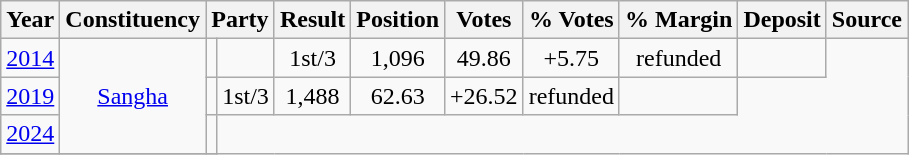<table class="wikitable sortable" style="text-align:center;">
<tr>
<th>Year</th>
<th>Constituency</th>
<th colspan=2>Party</th>
<th>Result</th>
<th>Position</th>
<th>Votes</th>
<th>% Votes</th>
<th>% Margin</th>
<th>Deposit</th>
<th>Source</th>
</tr>
<tr>
<td><a href='#'>2014</a></td>
<td rowspan=3><a href='#'>Sangha</a></td>
<td></td>
<td></td>
<td>1st/3</td>
<td>1,096</td>
<td>49.86</td>
<td>+5.75</td>
<td>refunded</td>
<td></td>
</tr>
<tr>
<td><a href='#'>2019</a></td>
<td></td>
<td>1st/3</td>
<td>1,488</td>
<td>62.63</td>
<td>+26.52</td>
<td>refunded</td>
<td></td>
</tr>
<tr>
<td><a href='#'>2024</a></td>
<td></td>
</tr>
<tr>
</tr>
</table>
